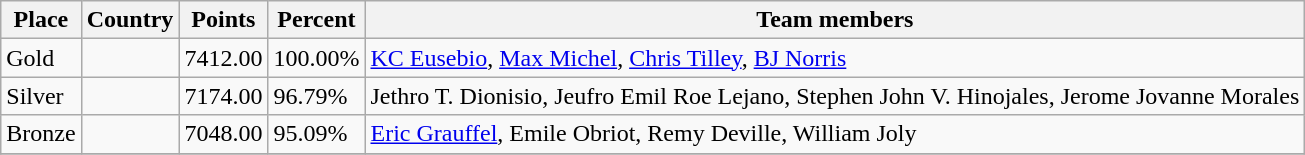<table class="wikitable sortable" style="text-align: left;">
<tr>
<th>Place</th>
<th>Country</th>
<th>Points</th>
<th>Percent</th>
<th>Team members</th>
</tr>
<tr>
<td> Gold</td>
<td></td>
<td>7412.00</td>
<td>100.00%</td>
<td><a href='#'>KC Eusebio</a>, <a href='#'>Max Michel</a>, <a href='#'>Chris Tilley</a>, <a href='#'>BJ Norris</a></td>
</tr>
<tr>
<td> Silver</td>
<td></td>
<td>7174.00</td>
<td>96.79%</td>
<td>Jethro T. Dionisio, Jeufro Emil Roe Lejano, Stephen John V. Hinojales, Jerome Jovanne Morales</td>
</tr>
<tr>
<td> Bronze</td>
<td></td>
<td>7048.00</td>
<td>95.09%</td>
<td><a href='#'>Eric Grauffel</a>, Emile Obriot, Remy Deville, William Joly</td>
</tr>
<tr>
</tr>
</table>
